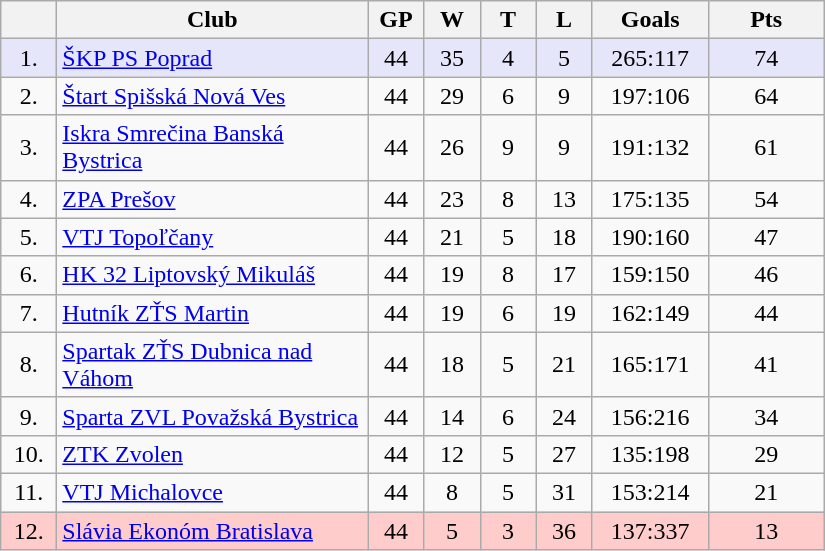<table class="wikitable">
<tr>
<th width="30"></th>
<th width="200">Club</th>
<th width="30">GP</th>
<th width="30">W</th>
<th width="30">T</th>
<th width="30">L</th>
<th width="70">Goals</th>
<th width="70">Pts</th>
</tr>
<tr bgcolor="#e6e6fa" align="center">
<td>1.</td>
<td align="left"><a href='#'>ŠKP PS Poprad</a></td>
<td>44</td>
<td>35</td>
<td>4</td>
<td>5</td>
<td>265:117</td>
<td>74</td>
</tr>
<tr align="center">
<td>2.</td>
<td align="left"><a href='#'>Štart Spišská Nová Ves</a></td>
<td>44</td>
<td>29</td>
<td>6</td>
<td>9</td>
<td>197:106</td>
<td>64</td>
</tr>
<tr align="center">
<td>3.</td>
<td align="left"><a href='#'>Iskra Smrečina Banská Bystrica</a></td>
<td>44</td>
<td>26</td>
<td>9</td>
<td>9</td>
<td>191:132</td>
<td>61</td>
</tr>
<tr align="center">
<td>4.</td>
<td align="left"><a href='#'>ZPA Prešov</a></td>
<td>44</td>
<td>23</td>
<td>8</td>
<td>13</td>
<td>175:135</td>
<td>54</td>
</tr>
<tr align="center">
<td>5.</td>
<td align="left"><a href='#'>VTJ Topoľčany</a></td>
<td>44</td>
<td>21</td>
<td>5</td>
<td>18</td>
<td>190:160</td>
<td>47</td>
</tr>
<tr align="center">
<td>6.</td>
<td align="left"><a href='#'>HK 32 Liptovský Mikuláš</a></td>
<td>44</td>
<td>19</td>
<td>8</td>
<td>17</td>
<td>159:150</td>
<td>46</td>
</tr>
<tr align="center">
<td>7.</td>
<td align="left"><a href='#'>Hutník ZŤS Martin</a></td>
<td>44</td>
<td>19</td>
<td>6</td>
<td>19</td>
<td>162:149</td>
<td>44</td>
</tr>
<tr align="center">
<td>8.</td>
<td align="left"><a href='#'>Spartak ZŤS Dubnica nad Váhom</a></td>
<td>44</td>
<td>18</td>
<td>5</td>
<td>21</td>
<td>165:171</td>
<td>41</td>
</tr>
<tr align="center">
<td>9.</td>
<td align="left"><a href='#'>Sparta ZVL Považská Bystrica</a></td>
<td>44</td>
<td>14</td>
<td>6</td>
<td>24</td>
<td>156:216</td>
<td>34</td>
</tr>
<tr align="center">
<td>10.</td>
<td align="left"><a href='#'>ZTK Zvolen</a></td>
<td>44</td>
<td>12</td>
<td>5</td>
<td>27</td>
<td>135:198</td>
<td>29</td>
</tr>
<tr align="center">
<td>11.</td>
<td align="left"><a href='#'>VTJ Michalovce</a></td>
<td>44</td>
<td>8</td>
<td>5</td>
<td>31</td>
<td>153:214</td>
<td>21</td>
</tr>
<tr align="center" bgcolor="#ffcccc">
<td>12.</td>
<td align="left"><a href='#'>Slávia Ekonóm Bratislava</a></td>
<td>44</td>
<td>5</td>
<td>3</td>
<td>36</td>
<td>137:337</td>
<td>13</td>
</tr>
</table>
